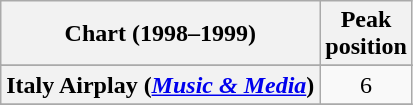<table class="wikitable sortable plainrowheaders" style="text-align:center">
<tr>
<th scope="col">Chart (1998–1999)</th>
<th scope="col">Peak<br>position</th>
</tr>
<tr>
</tr>
<tr>
<th scope="row">Italy Airplay (<em><a href='#'>Music & Media</a></em>)</th>
<td>6</td>
</tr>
<tr>
</tr>
</table>
